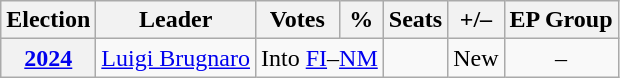<table class="wikitable" style="text-align:center">
<tr>
<th>Election</th>
<th>Leader</th>
<th>Votes</th>
<th>%</th>
<th>Seats</th>
<th>+/–</th>
<th>EP Group</th>
</tr>
<tr>
<th><a href='#'>2024</a></th>
<td><a href='#'>Luigi Brugnaro</a></td>
<td colspan="2">Into <a href='#'>FI</a>–<a href='#'>NM</a></td>
<td></td>
<td>New</td>
<td>–</td>
</tr>
</table>
